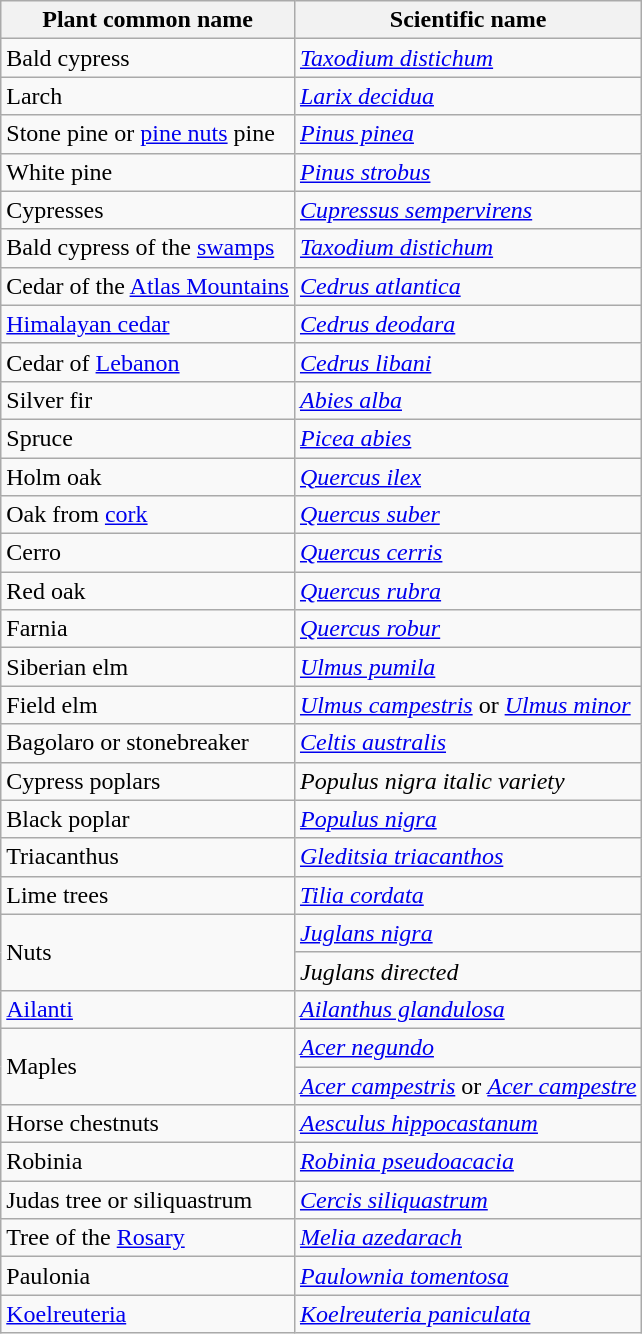<table class="wikitable">
<tr>
<th>Plant common name</th>
<th>Scientific name</th>
</tr>
<tr>
<td>Bald cypress</td>
<td><em><a href='#'>Taxodium distichum</a></em></td>
</tr>
<tr>
<td>Larch</td>
<td><em><a href='#'>Larix decidua</a></em></td>
</tr>
<tr>
<td>Stone pine or <a href='#'>pine nuts</a> pine</td>
<td><em><a href='#'>Pinus pinea</a></em></td>
</tr>
<tr>
<td>White pine</td>
<td><em><a href='#'>Pinus strobus</a></em></td>
</tr>
<tr>
<td>Cypresses</td>
<td><em><a href='#'>Cupressus sempervirens</a></em></td>
</tr>
<tr>
<td>Bald cypress of the <a href='#'>swamps</a></td>
<td><em><a href='#'>Taxodium distichum</a></em></td>
</tr>
<tr>
<td>Cedar of the <a href='#'>Atlas Mountains</a></td>
<td><em><a href='#'>Cedrus atlantica</a></em></td>
</tr>
<tr>
<td><a href='#'>Himalayan cedar</a></td>
<td><em><a href='#'>Cedrus deodara</a></em></td>
</tr>
<tr>
<td>Cedar of <a href='#'>Lebanon</a></td>
<td><em><a href='#'>Cedrus libani</a></em></td>
</tr>
<tr>
<td>Silver fir</td>
<td><em><a href='#'>Abies alba</a></em></td>
</tr>
<tr>
<td>Spruce</td>
<td><em><a href='#'>Picea abies</a></em></td>
</tr>
<tr>
<td>Holm oak</td>
<td><em><a href='#'>Quercus ilex</a></em></td>
</tr>
<tr>
<td>Oak from <a href='#'>cork</a></td>
<td><em><a href='#'>Quercus suber</a></em></td>
</tr>
<tr>
<td>Cerro</td>
<td><em><a href='#'>Quercus cerris</a></em></td>
</tr>
<tr>
<td>Red oak</td>
<td><em><a href='#'>Quercus rubra</a></em></td>
</tr>
<tr>
<td>Farnia</td>
<td><em><a href='#'>Quercus robur</a></em></td>
</tr>
<tr>
<td>Siberian elm</td>
<td><em><a href='#'>Ulmus pumila</a></em></td>
</tr>
<tr>
<td>Field elm</td>
<td><em><a href='#'>Ulmus campestris</a></em> or <em><a href='#'>Ulmus minor</a></em></td>
</tr>
<tr>
<td>Bagolaro or stonebreaker</td>
<td><em><a href='#'>Celtis australis</a></em></td>
</tr>
<tr>
<td>Cypress poplars</td>
<td><em>Populus nigra italic variety</em></td>
</tr>
<tr>
<td>Black poplar</td>
<td><em><a href='#'>Populus nigra</a></em></td>
</tr>
<tr>
<td>Triacanthus</td>
<td><em><a href='#'>Gleditsia triacanthos</a></em></td>
</tr>
<tr>
<td>Lime trees</td>
<td><em><a href='#'>Tilia cordata</a></em></td>
</tr>
<tr>
<td rowspan="2">Nuts</td>
<td><em><a href='#'>Juglans nigra</a></em></td>
</tr>
<tr>
<td><em>Juglans directed</em></td>
</tr>
<tr>
<td><a href='#'>Ailanti</a></td>
<td><em><a href='#'>Ailanthus glandulosa</a></em></td>
</tr>
<tr>
<td rowspan="2">Maples</td>
<td><em><a href='#'>Acer negundo</a></em></td>
</tr>
<tr>
<td><em><a href='#'>Acer campestris</a></em> or <em><a href='#'>Acer campestre</a></em></td>
</tr>
<tr>
<td>Horse chestnuts</td>
<td><em><a href='#'>Aesculus hippocastanum</a></em></td>
</tr>
<tr>
<td>Robinia</td>
<td><em><a href='#'>Robinia pseudoacacia</a></em></td>
</tr>
<tr>
<td>Judas tree or siliquastrum</td>
<td><em><a href='#'>Cercis siliquastrum</a></em></td>
</tr>
<tr>
<td>Tree of the <a href='#'>Rosary</a></td>
<td><em><a href='#'>Melia azedarach</a></em></td>
</tr>
<tr>
<td>Paulonia</td>
<td><em><a href='#'>Paulownia tomentosa</a></em></td>
</tr>
<tr>
<td><a href='#'>Koelreuteria</a></td>
<td><em><a href='#'>Koelreuteria paniculata</a></em></td>
</tr>
</table>
